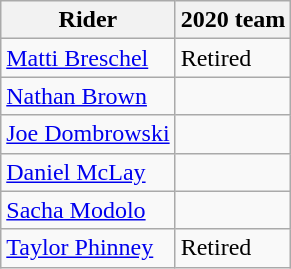<table class="wikitable">
<tr>
<th>Rider</th>
<th>2020 team</th>
</tr>
<tr>
<td><a href='#'>Matti Breschel</a></td>
<td>Retired</td>
</tr>
<tr>
<td><a href='#'>Nathan Brown</a></td>
<td></td>
</tr>
<tr>
<td><a href='#'>Joe Dombrowski</a></td>
<td></td>
</tr>
<tr>
<td><a href='#'>Daniel McLay</a></td>
<td></td>
</tr>
<tr>
<td><a href='#'>Sacha Modolo</a></td>
<td></td>
</tr>
<tr>
<td><a href='#'>Taylor Phinney</a></td>
<td>Retired</td>
</tr>
</table>
